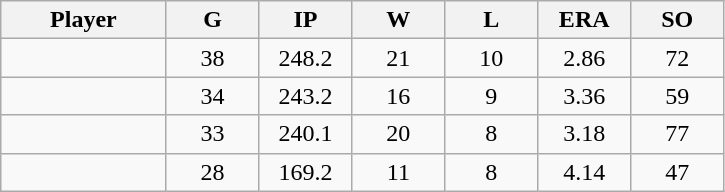<table class="wikitable sortable">
<tr>
<th bgcolor="#DDDDFF" width="16%">Player</th>
<th bgcolor="#DDDDFF" width="9%">G</th>
<th bgcolor="#DDDDFF" width="9%">IP</th>
<th bgcolor="#DDDDFF" width="9%">W</th>
<th bgcolor="#DDDDFF" width="9%">L</th>
<th bgcolor="#DDDDFF" width="9%">ERA</th>
<th bgcolor="#DDDDFF" width="9%">SO</th>
</tr>
<tr align="center">
<td></td>
<td>38</td>
<td>248.2</td>
<td>21</td>
<td>10</td>
<td>2.86</td>
<td>72</td>
</tr>
<tr align="center">
<td></td>
<td>34</td>
<td>243.2</td>
<td>16</td>
<td>9</td>
<td>3.36</td>
<td>59</td>
</tr>
<tr align="center">
<td></td>
<td>33</td>
<td>240.1</td>
<td>20</td>
<td>8</td>
<td>3.18</td>
<td>77</td>
</tr>
<tr align="center">
<td></td>
<td>28</td>
<td>169.2</td>
<td>11</td>
<td>8</td>
<td>4.14</td>
<td>47</td>
</tr>
</table>
